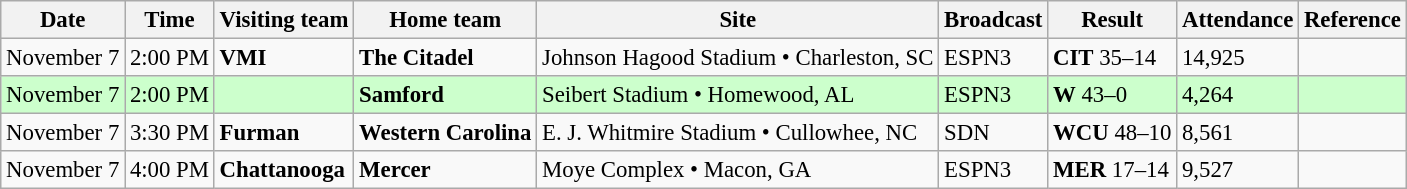<table class="wikitable" style="font-size:95%;">
<tr>
<th>Date</th>
<th>Time</th>
<th>Visiting team</th>
<th>Home team</th>
<th>Site</th>
<th>Broadcast</th>
<th>Result</th>
<th>Attendance</th>
<th class="unsortable">Reference</th>
</tr>
<tr bgcolor=>
<td>November 7</td>
<td>2:00 PM</td>
<td><strong>VMI</strong></td>
<td><strong>The Citadel</strong></td>
<td>Johnson Hagood Stadium • Charleston, SC</td>
<td>ESPN3</td>
<td><strong>CIT</strong> 35–14</td>
<td>14,925</td>
<td></td>
</tr>
<tr bgcolor=ccffcc>
<td>November 7</td>
<td>2:00 PM</td>
<td></td>
<td><strong>Samford</strong></td>
<td>Seibert Stadium • Homewood, AL</td>
<td>ESPN3</td>
<td><strong>W</strong> 43–0</td>
<td>4,264</td>
<td></td>
</tr>
<tr bgcolor=>
<td>November 7</td>
<td>3:30 PM</td>
<td><strong>Furman</strong></td>
<td><strong>Western Carolina</strong></td>
<td>E. J. Whitmire Stadium • Cullowhee, NC</td>
<td>SDN</td>
<td><strong>WCU</strong> 48–10</td>
<td>8,561</td>
<td></td>
</tr>
<tr bgcolor=>
<td>November 7</td>
<td>4:00 PM</td>
<td><strong>Chattanooga</strong></td>
<td><strong>Mercer</strong></td>
<td>Moye Complex • Macon, GA</td>
<td>ESPN3</td>
<td><strong>MER</strong> 17–14</td>
<td>9,527</td>
<td></td>
</tr>
</table>
